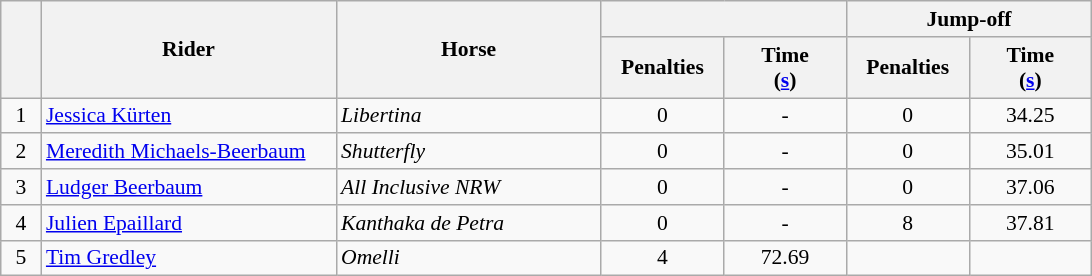<table class="wikitable" style="font-size: 90%">
<tr>
<th rowspan=2 width=20></th>
<th rowspan=2 width=190>Rider</th>
<th rowspan=2 width=170>Horse</th>
<th colspan=2></th>
<th colspan=2>Jump-off</th>
</tr>
<tr>
<th width=75>Penalties</th>
<th width=75>Time<br>(<a href='#'>s</a>)</th>
<th width=75>Penalties</th>
<th width=75>Time<br>(<a href='#'>s</a>)</th>
</tr>
<tr>
<td align=center>1</td>
<td> <a href='#'>Jessica Kürten</a></td>
<td><em>Libertina</em></td>
<td align=center>0</td>
<td align=center>-</td>
<td align=center>0</td>
<td align=center>34.25</td>
</tr>
<tr>
<td align=center>2</td>
<td> <a href='#'>Meredith Michaels-Beerbaum</a></td>
<td><em>Shutterfly</em></td>
<td align=center>0</td>
<td align=center>-</td>
<td align=center>0</td>
<td align=center>35.01</td>
</tr>
<tr>
<td align=center>3</td>
<td> <a href='#'>Ludger Beerbaum</a></td>
<td><em>All Inclusive NRW</em></td>
<td align=center>0</td>
<td align=center>-</td>
<td align=center>0</td>
<td align=center>37.06</td>
</tr>
<tr>
<td align=center>4</td>
<td> <a href='#'>Julien Epaillard</a></td>
<td><em>Kanthaka de Petra</em></td>
<td align=center>0</td>
<td align=center>-</td>
<td align=center>8</td>
<td align=center>37.81</td>
</tr>
<tr>
<td align=center>5</td>
<td> <a href='#'>Tim Gredley</a></td>
<td><em>Omelli</em></td>
<td align=center>4</td>
<td align=center>72.69</td>
<td align=center></td>
<td align=center></td>
</tr>
</table>
